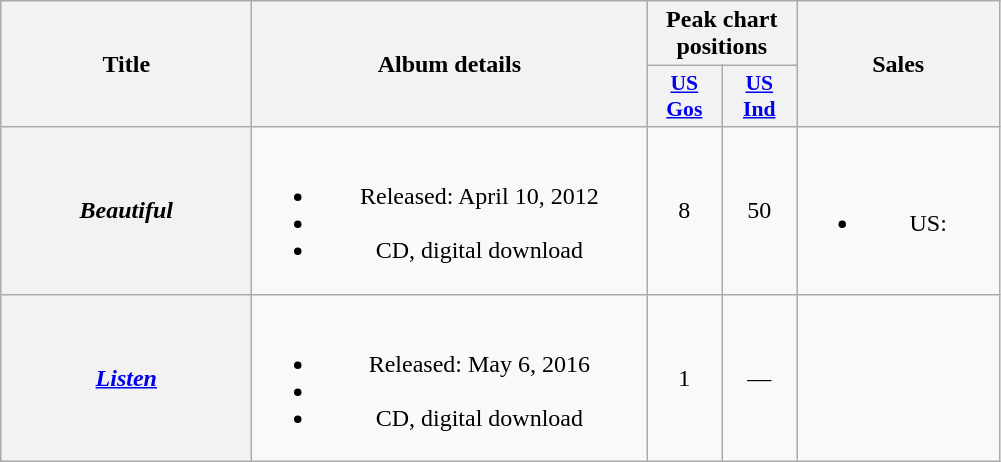<table class="wikitable plainrowheaders" style="text-align:center;">
<tr>
<th scope="col" rowspan="2" style="width:10em;">Title</th>
<th scope="col" rowspan="2" style="width:16em;">Album details</th>
<th scope="col" colspan="2">Peak chart positions</th>
<th scope="col" rowspan="2" style="width:8em;">Sales</th>
</tr>
<tr>
<th style="width:3em; font-size:90%"><a href='#'>US<br>Gos</a><br></th>
<th style="width:3em; font-size:90%"><a href='#'>US<br>Ind</a><br></th>
</tr>
<tr>
<th scope="row"><em>Beautiful</em></th>
<td><br><ul><li>Released: April 10, 2012</li><li></li><li>CD, digital download</li></ul></td>
<td>8</td>
<td>50</td>
<td><br><ul><li>US:</li></ul></td>
</tr>
<tr>
<th scope="row"><em><a href='#'>Listen</a></em></th>
<td><br><ul><li>Released: May 6, 2016</li><li></li><li>CD, digital download</li></ul></td>
<td>1</td>
<td>—</td>
<td></td>
</tr>
</table>
